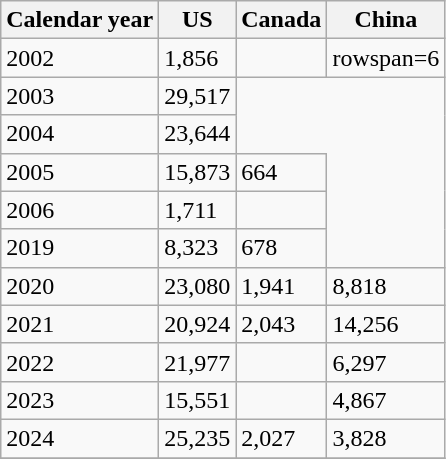<table class="wikitable">
<tr>
<th>Calendar year</th>
<th>US</th>
<th>Canada</th>
<th>China</th>
</tr>
<tr>
<td>2002</td>
<td>1,856</td>
<td></td>
<td>rowspan=6 </td>
</tr>
<tr>
<td>2003</td>
<td>29,517</td>
</tr>
<tr>
<td>2004</td>
<td>23,644</td>
</tr>
<tr>
<td>2005</td>
<td>15,873</td>
<td>664</td>
</tr>
<tr>
<td>2006</td>
<td>1,711</td>
<td></td>
</tr>
<tr>
<td>2019</td>
<td>8,323</td>
<td>678</td>
</tr>
<tr>
<td>2020</td>
<td>23,080</td>
<td>1,941</td>
<td>8,818</td>
</tr>
<tr>
<td>2021</td>
<td>20,924</td>
<td>2,043</td>
<td>14,256</td>
</tr>
<tr>
<td>2022</td>
<td>21,977</td>
<td></td>
<td>6,297</td>
</tr>
<tr>
<td>2023</td>
<td>15,551</td>
<td></td>
<td>4,867</td>
</tr>
<tr>
<td>2024</td>
<td>25,235</td>
<td>2,027</td>
<td>3,828</td>
</tr>
<tr>
</tr>
</table>
